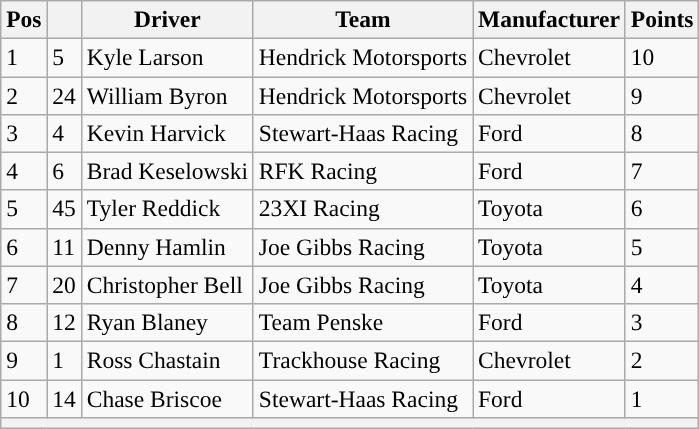<table class="wikitable" style="font-size:98%">
<tr>
<th>Pos</th>
<th></th>
<th>Driver</th>
<th>Team</th>
<th>Manufacturer</th>
<th>Points</th>
</tr>
<tr>
<td>1</td>
<td>5</td>
<td>Kyle Larson</td>
<td>Hendrick Motorsports</td>
<td>Chevrolet</td>
<td>10</td>
</tr>
<tr>
<td>2</td>
<td>24</td>
<td>William Byron</td>
<td>Hendrick Motorsports</td>
<td>Chevrolet</td>
<td>9</td>
</tr>
<tr>
<td>3</td>
<td>4</td>
<td>Kevin Harvick</td>
<td>Stewart-Haas Racing</td>
<td>Ford</td>
<td>8</td>
</tr>
<tr>
<td>4</td>
<td>6</td>
<td>Brad Keselowski</td>
<td>RFK Racing</td>
<td>Ford</td>
<td>7</td>
</tr>
<tr>
<td>5</td>
<td>45</td>
<td>Tyler Reddick</td>
<td>23XI Racing</td>
<td>Toyota</td>
<td>6</td>
</tr>
<tr>
<td>6</td>
<td>11</td>
<td>Denny Hamlin</td>
<td>Joe Gibbs Racing</td>
<td>Toyota</td>
<td>5</td>
</tr>
<tr>
<td>7</td>
<td>20</td>
<td>Christopher Bell</td>
<td>Joe Gibbs Racing</td>
<td>Toyota</td>
<td>4</td>
</tr>
<tr>
<td>8</td>
<td>12</td>
<td>Ryan Blaney</td>
<td>Team Penske</td>
<td>Ford</td>
<td>3</td>
</tr>
<tr>
<td>9</td>
<td>1</td>
<td>Ross Chastain</td>
<td>Trackhouse Racing</td>
<td>Chevrolet</td>
<td>2</td>
</tr>
<tr>
<td>10</td>
<td>14</td>
<td>Chase Briscoe</td>
<td>Stewart-Haas Racing</td>
<td>Ford</td>
<td>1</td>
</tr>
<tr>
<th colspan="6"></th>
</tr>
</table>
